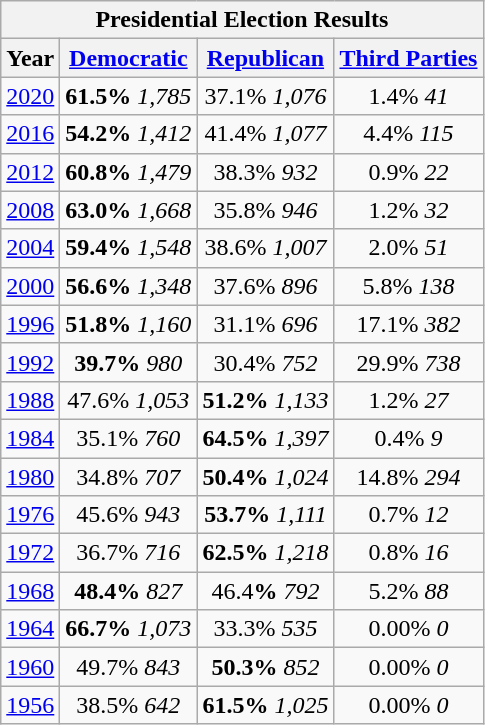<table class="wikitable">
<tr>
<th colspan="4">Presidential Election Results</th>
</tr>
<tr>
<th>Year</th>
<th><a href='#'>Democratic</a></th>
<th><a href='#'>Republican</a></th>
<th><a href='#'>Third Parties</a></th>
</tr>
<tr>
<td align="center" ><a href='#'>2020</a></td>
<td align="center" ><strong>61.5%</strong> <em>1,785</em></td>
<td align="center" >37.1% <em>1,076</em></td>
<td align="center" >1.4% <em>41</em></td>
</tr>
<tr>
<td align="center" ><a href='#'>2016</a></td>
<td align="center" ><strong>54.2%</strong> <em>1,412</em></td>
<td align="center" >41.4% <em>1,077</em></td>
<td align="center" >4.4% <em>115</em></td>
</tr>
<tr>
<td align="center" ><a href='#'>2012</a></td>
<td align="center" ><strong>60.8%</strong> <em>1,479</em></td>
<td align="center" >38.3% <em>932</em></td>
<td align="center" >0.9% <em>22</em></td>
</tr>
<tr>
<td align="center" ><a href='#'>2008</a></td>
<td align="center" ><strong>63.0%</strong> <em>1,668</em></td>
<td align="center" >35.8% <em>946</em></td>
<td align="center" >1.2% <em>32</em></td>
</tr>
<tr>
<td align="center" ><a href='#'>2004</a></td>
<td align="center" ><strong>59.4%</strong> <em>1,548</em></td>
<td align="center" >38.6% <em>1,007</em></td>
<td align="center" >2.0% <em>51</em></td>
</tr>
<tr>
<td align="center" ><a href='#'>2000</a></td>
<td align="center" ><strong>56.6%</strong> <em>1,348</em></td>
<td align="center" >37.6% <em>896</em></td>
<td align="center" >5.8% <em>138</em></td>
</tr>
<tr>
<td align="center" ><a href='#'>1996</a></td>
<td align="center" ><strong>51.8%</strong> <em>1,160</em></td>
<td align="center" >31.1% <em>696</em></td>
<td align="center" >17.1% <em>382</em></td>
</tr>
<tr>
<td align="center" ><a href='#'>1992</a></td>
<td align="center" ><strong>39.7%</strong> <em>980</em></td>
<td align="center" >30.4% <em>752</em></td>
<td align="center" >29.9% <em>738</em></td>
</tr>
<tr>
<td align="center" ><a href='#'>1988</a></td>
<td align="center" >47.6% <em>1,053</em></td>
<td align="center" ><strong>51.2%</strong> <em>1,133</em></td>
<td align="center" >1.2% <em>27</em></td>
</tr>
<tr>
<td align="center" ><a href='#'>1984</a></td>
<td align="center" >35.1% <em>760</em></td>
<td align="center" ><strong>64.5%</strong> <em>1,397</em></td>
<td align="center" >0.4% <em>9</em></td>
</tr>
<tr>
<td align="center" ><a href='#'>1980</a></td>
<td align="center" >34.8% <em>707</em></td>
<td align="center" ><strong>50.4%</strong> <em>1,024</em></td>
<td align="center" >14.8% <em>294</em></td>
</tr>
<tr>
<td align="center" ><a href='#'>1976</a></td>
<td align="center" >45.6% <em>943</em></td>
<td align="center" ><strong>53.7%</strong> <em>1,111</em></td>
<td align="center" >0.7% <em>12</em></td>
</tr>
<tr>
<td align="center" ><a href='#'>1972</a></td>
<td align="center" >36.7% <em>716</em></td>
<td align="center" ><strong>62.5%</strong> <em>1,218</em></td>
<td align="center" >0.8% <em>16</em></td>
</tr>
<tr>
<td align="center" ><a href='#'>1968</a></td>
<td align="center" ><strong>48.4%</strong> <em>827</em></td>
<td align="center" >46.4<strong>%</strong> <em>792</em></td>
<td align="center" >5.2% <em>88</em></td>
</tr>
<tr>
<td align="center" ><a href='#'>1964</a></td>
<td align="center" ><strong>66.7%</strong> <em>1,073</em></td>
<td align="center" >33.3% <em>535</em></td>
<td align="center" >0.00% <em>0</em></td>
</tr>
<tr>
<td align="center" ><a href='#'>1960</a></td>
<td align="center" >49.7% <em>843</em></td>
<td align="center" ><strong>50.3%</strong> <em>852</em></td>
<td align="center" >0.00% <em>0</em></td>
</tr>
<tr>
<td align="center" ><a href='#'>1956</a></td>
<td align="center" >38.5% <em>642</em></td>
<td align="center" ><strong>61.5%</strong> <em>1,025</em></td>
<td align="center" >0.00% <em>0</em></td>
</tr>
</table>
